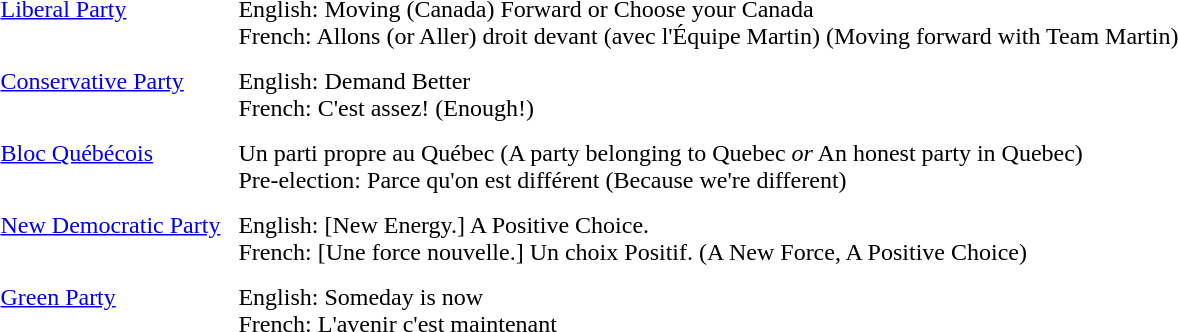<table cellpadding="5">
<tr valign="top">
<td><a href='#'>Liberal Party</a></td>
<td>English: Moving (Canada) Forward or Choose your Canada<br>French: Allons (or Aller) droit devant (avec l'Équipe Martin) (Moving forward with Team Martin)</td>
</tr>
<tr valign="top">
<td><a href='#'>Conservative Party</a></td>
<td>English:  Demand Better<br> French:  C'est assez! (Enough!)</td>
</tr>
<tr valign="top">
<td><a href='#'>Bloc Québécois</a></td>
<td>Un parti propre au Québec (A party belonging to Quebec <em>or</em> An honest party in Quebec) <br>Pre-election:  Parce qu'on est différent (Because we're different)</td>
</tr>
<tr valign="top">
<td><a href='#'>New Democratic Party</a></td>
<td>English:  [New Energy.] A Positive Choice.<br>French:  [Une force nouvelle.] Un choix Positif. (A New Force, A Positive Choice)</td>
</tr>
<tr valign="top">
<td><a href='#'>Green Party</a></td>
<td>English:  Someday is now<br>French:  L'avenir c'est maintenant</td>
</tr>
</table>
